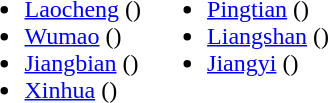<table>
<tr>
<td valign="top"><br><ul><li><a href='#'>Laocheng</a> ()</li><li><a href='#'>Wumao</a> ()</li><li><a href='#'>Jiangbian</a> ()</li><li><a href='#'>Xinhua</a> ()</li></ul></td>
<td valign="top"><br><ul><li><a href='#'>Pingtian</a> ()</li><li><a href='#'>Liangshan</a> ()</li><li><a href='#'>Jiangyi</a> ()</li></ul></td>
</tr>
</table>
